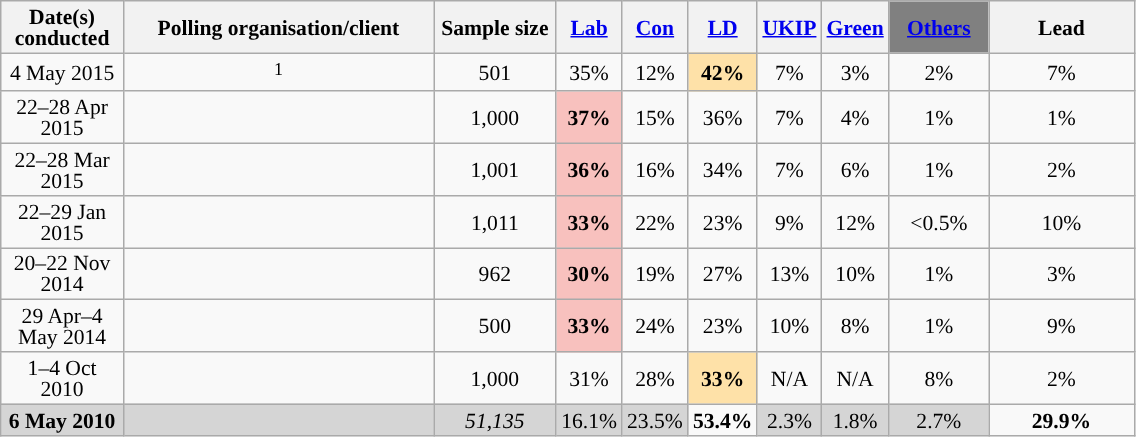<table class="wikitable sortable" style="text-align:center;font-size:90%;line-height:14px">
<tr>
<th ! style="width:75px;">Date(s)<br>conducted</th>
<th style="width:200px;">Polling organisation/client</th>
<th class="unsortable" style="width:75px;">Sample size</th>
<th class="unsortable" style="background:"><a href='#'><span>Lab</span></a></th>
<th class="unsortable" style="background:"><a href='#'><span>Con</span></a></th>
<th class="unsortable" style="background:"><a href='#'><span>LD</span></a></th>
<th class="unsortable" style="background:"><a href='#'><span>UKIP</span></a></th>
<th class="unsortable" style="background:"><a href='#'><span>Green</span></a></th>
<th class="unsortable" style="background:gray; width:60px;"><a href='#'><span>Others</span></a></th>
<th class="unsortable" style="width:90px;">Lead</th>
</tr>
<tr>
<td>4 May 2015</td>
<td><sup>1</sup></td>
<td>501</td>
<td>35%</td>
<td>12%</td>
<td style="background:#FEE1A8"><strong>42%</strong></td>
<td>7%</td>
<td>3%</td>
<td>2%</td>
<td style="background:">7%</td>
</tr>
<tr>
<td>22–28 Apr 2015</td>
<td></td>
<td>1,000</td>
<td style="background:#F8C1BE"><strong>37%</strong></td>
<td>15%</td>
<td>36%</td>
<td>7%</td>
<td>4%</td>
<td>1%</td>
<td style="background:">1%</td>
</tr>
<tr>
<td>22–28 Mar 2015</td>
<td></td>
<td>1,001</td>
<td style="background:#F8C1BE"><strong>36%</strong></td>
<td>16%</td>
<td>34%</td>
<td>7%</td>
<td>6%</td>
<td>1%</td>
<td style="background:">2%</td>
</tr>
<tr>
<td>22–29 Jan 2015</td>
<td></td>
<td>1,011</td>
<td style="background:#F8C1BE"><strong>33%</strong></td>
<td>22%</td>
<td>23%</td>
<td>9%</td>
<td>12%</td>
<td><0.5%</td>
<td style="background:">10%</td>
</tr>
<tr>
<td>20–22 Nov 2014</td>
<td></td>
<td>962</td>
<td style="background:#F8C1BE"><strong>30%</strong></td>
<td>19%</td>
<td>27%</td>
<td>13%</td>
<td>10%</td>
<td>1%</td>
<td style="background:">3%</td>
</tr>
<tr>
<td>29 Apr–4 May 2014</td>
<td></td>
<td>500</td>
<td style="background:#F8C1BE"><strong>33%</strong></td>
<td>24%</td>
<td>23%</td>
<td>10%</td>
<td>8%</td>
<td>1%</td>
<td style="background:">9%</td>
</tr>
<tr>
<td>1–4 Oct 2010</td>
<td></td>
<td>1,000</td>
<td>31%</td>
<td>28%</td>
<td style="background:#FEE1A8"><strong>33%</strong></td>
<td>N/A</td>
<td>N/A</td>
<td>8%</td>
<td style="background:">2%</td>
</tr>
<tr>
<td style="background:#D5D5D5"><strong>6 May 2010</strong></td>
<td style="background:#D5D5D5"></td>
<td style="background:#D5D5D5"><em>51,135</em></td>
<td style="background:#D5D5D5">16.1%</td>
<td style="background:#D5D5D5">23.5%</td>
<td style="background:"><strong>53.4%</strong></td>
<td style="background:#D5D5D5">2.3%</td>
<td style="background:#D5D5D5">1.8%</td>
<td style="background:#D5D5D5">2.7%</td>
<td style="background:"><strong>29.9% </strong></td>
</tr>
</table>
